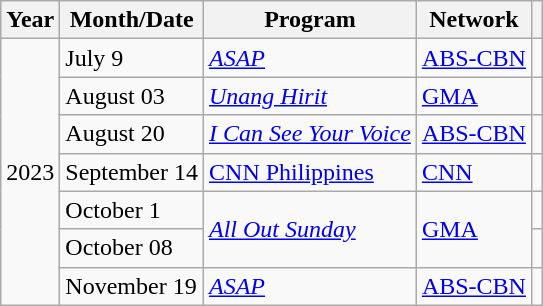<table class="wikitable">
<tr>
<th>Year</th>
<th>Month/Date</th>
<th>Program</th>
<th>Network</th>
<th></th>
</tr>
<tr>
<td rowspan="7">2023</td>
<td>July 9</td>
<td><em><a href='#'>ASAP</a></em></td>
<td><a href='#'>ABS-CBN</a></td>
<td></td>
</tr>
<tr>
<td>August 03</td>
<td><em><a href='#'>Unang Hirit</a></em></td>
<td><a href='#'>GMA</a></td>
<td></td>
</tr>
<tr>
<td>August 20</td>
<td><em><a href='#'>I Can See Your Voice</a></em></td>
<td><a href='#'>ABS-CBN</a></td>
<td></td>
</tr>
<tr>
<td>September 14</td>
<td><a href='#'>CNN Philippines</a></td>
<td><a href='#'>CNN</a></td>
<td></td>
</tr>
<tr>
<td>October 1</td>
<td rowspan="2"><em><a href='#'>All Out Sunday</a></em></td>
<td rowspan="2"><a href='#'>GMA</a></td>
<td></td>
</tr>
<tr>
<td>October 08</td>
<td></td>
</tr>
<tr>
<td>November 19</td>
<td><em><a href='#'>ASAP</a></em></td>
<td><a href='#'>ABS-CBN</a></td>
<td></td>
</tr>
</table>
